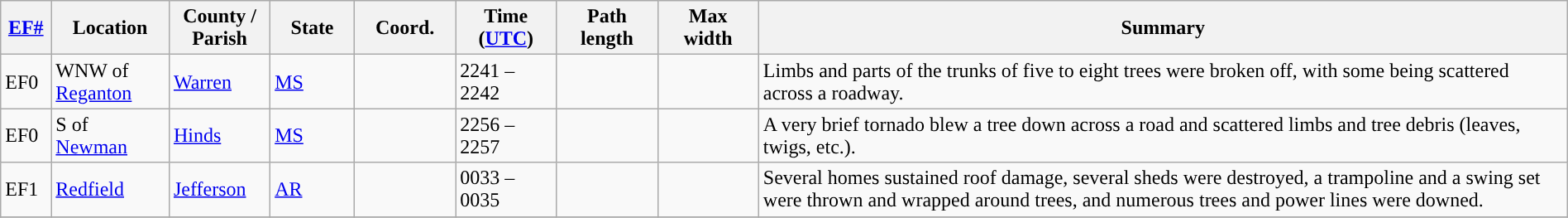<table class="wikitable sortable" style="width:100%;">
<tr>
<th scope="col" width="3%" align="center"><a href='#'>EF#</a></th>
<th scope="col" width="7%" align="center" class="unsortable">Location</th>
<th scope="col" width="6%" align="center" class="unsortable">County / Parish</th>
<th scope="col" width="5%" align="center">State</th>
<th scope="col" width="6%" align="center">Coord.</th>
<th scope="col" width="6%" align="center">Time (<a href='#'>UTC</a>)</th>
<th scope="col" width="6%" align="center">Path length</th>
<th scope="col" width="6%" align="center">Max width</th>
<th scope="col" width="48%" class="unsortable" align="center">Summary</th>
</tr>
<tr>
<td>EF0</td>
<td>WNW of <a href='#'>Reganton</a></td>
<td><a href='#'>Warren</a></td>
<td><a href='#'>MS</a></td>
<td></td>
<td>2241 – 2242</td>
<td></td>
<td></td>
<td>Limbs and parts of the trunks of five to eight trees were broken off, with some being scattered across a roadway.</td>
</tr>
<tr>
<td>EF0</td>
<td>S of <a href='#'>Newman</a></td>
<td><a href='#'>Hinds</a></td>
<td><a href='#'>MS</a></td>
<td></td>
<td>2256 – 2257</td>
<td></td>
<td></td>
<td>A very brief tornado blew a tree down across a road and scattered limbs and tree debris (leaves, twigs, etc.).</td>
</tr>
<tr>
<td>EF1</td>
<td><a href='#'>Redfield</a></td>
<td><a href='#'>Jefferson</a></td>
<td><a href='#'>AR</a></td>
<td></td>
<td>0033 – 0035</td>
<td></td>
<td></td>
<td>Several homes sustained roof damage, several sheds were destroyed, a trampoline and a swing set were thrown and wrapped around trees, and numerous trees and power lines were downed.</td>
</tr>
<tr>
</tr>
</table>
